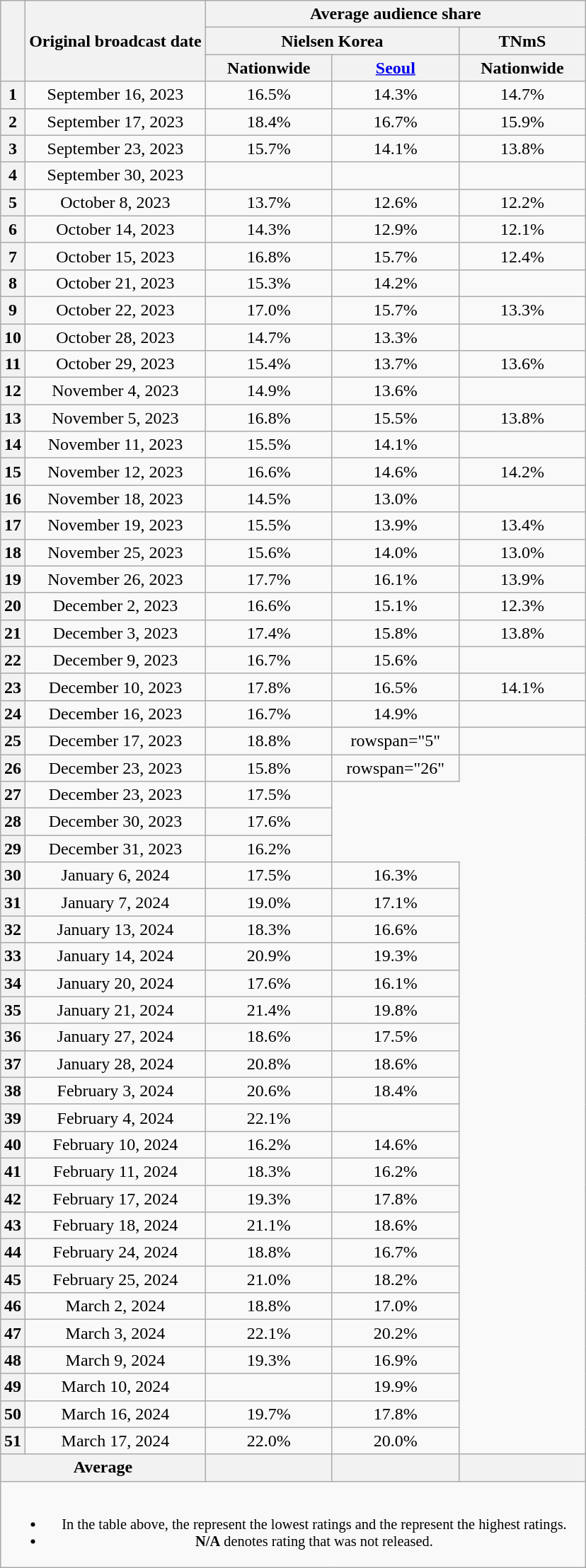<table class="wikitable" style="text-align:center; max-width:600px; margin-left:auto; margin-right:auto">
<tr>
<th scope="col" rowspan="3"></th>
<th scope="col" rowspan="3">Original broadcast date</th>
<th scope="col" colspan="3">Average audience share</th>
</tr>
<tr>
<th scope="col" colspan="2">Nielsen Korea</th>
<th scope="col">TNmS</th>
</tr>
<tr>
<th scope="col" style="width:7em">Nationwide</th>
<th scope="col" style="width:7em"><a href='#'>Seoul</a></th>
<th scope="col" style="width:7em">Nationwide</th>
</tr>
<tr>
<th scope="row">1</th>
<td>September 16, 2023</td>
<td>16.5% </td>
<td>14.3% </td>
<td>14.7% </td>
</tr>
<tr>
<th scope="row">2</th>
<td>September 17, 2023</td>
<td>18.4% </td>
<td>16.7% </td>
<td>15.9% </td>
</tr>
<tr>
<th scope="row">3</th>
<td>September 23, 2023</td>
<td>15.7% </td>
<td>14.1% </td>
<td>13.8% </td>
</tr>
<tr>
<th scope="row">4</th>
<td>September 30, 2023</td>
<td><strong></strong> </td>
<td><strong></strong> </td>
<td><strong></strong> </td>
</tr>
<tr>
<th scope="row">5</th>
<td>October 8, 2023</td>
<td>13.7% </td>
<td>12.6% </td>
<td>12.2% </td>
</tr>
<tr>
<th scope="row">6</th>
<td>October 14, 2023</td>
<td>14.3% </td>
<td>12.9% </td>
<td>12.1% </td>
</tr>
<tr>
<th scope="row">7</th>
<td>October 15, 2023</td>
<td>16.8% </td>
<td>15.7% </td>
<td>12.4% </td>
</tr>
<tr>
<th scope="row">8</th>
<td>October 21, 2023</td>
<td>15.3% </td>
<td>14.2% </td>
<td></td>
</tr>
<tr>
<th scope="row">9</th>
<td>October 22, 2023</td>
<td>17.0% </td>
<td>15.7% </td>
<td>13.3% </td>
</tr>
<tr>
<th scope="row">10</th>
<td>October 28, 2023</td>
<td>14.7% </td>
<td>13.3% </td>
<td></td>
</tr>
<tr>
<th scope="row">11</th>
<td>October 29, 2023</td>
<td>15.4% </td>
<td>13.7% </td>
<td>13.6% </td>
</tr>
<tr>
<th scope="row">12</th>
<td>November 4, 2023</td>
<td>14.9% </td>
<td>13.6% </td>
<td></td>
</tr>
<tr>
<th scope="row">13</th>
<td>November 5, 2023</td>
<td>16.8% </td>
<td>15.5% </td>
<td>13.8% </td>
</tr>
<tr>
<th scope="row">14</th>
<td>November 11, 2023</td>
<td>15.5% </td>
<td>14.1% </td>
<td></td>
</tr>
<tr>
<th scope="row">15</th>
<td>November 12, 2023</td>
<td>16.6% </td>
<td>14.6% </td>
<td>14.2% </td>
</tr>
<tr>
<th scope="row">16</th>
<td>November 18, 2023</td>
<td>14.5% </td>
<td>13.0% </td>
<td></td>
</tr>
<tr>
<th scope="row">17</th>
<td>November 19, 2023</td>
<td>15.5% </td>
<td>13.9% </td>
<td>13.4% </td>
</tr>
<tr>
<th scope="row">18</th>
<td>November 25, 2023</td>
<td>15.6% </td>
<td>14.0% </td>
<td>13.0% </td>
</tr>
<tr>
<th scope="row">19</th>
<td>November 26, 2023</td>
<td>17.7% </td>
<td>16.1% </td>
<td>13.9% </td>
</tr>
<tr>
<th scope="row">20</th>
<td>December 2, 2023</td>
<td>16.6% </td>
<td>15.1% </td>
<td>12.3% </td>
</tr>
<tr>
<th scope="row">21</th>
<td>December 3, 2023</td>
<td>17.4% </td>
<td>15.8% </td>
<td>13.8% </td>
</tr>
<tr>
<th scope="row">22</th>
<td>December 9, 2023</td>
<td>16.7% </td>
<td>15.6% </td>
<td></td>
</tr>
<tr>
<th scope="row">23</th>
<td>December 10, 2023</td>
<td>17.8% </td>
<td>16.5% </td>
<td>14.1% </td>
</tr>
<tr>
<th scope="row">24</th>
<td>December 16, 2023</td>
<td>16.7% </td>
<td>14.9% </td>
<td></td>
</tr>
<tr>
<th scope="row">25</th>
<td>December 17, 2023</td>
<td>18.8% </td>
<td>rowspan="5" </td>
<td><strong></strong> </td>
</tr>
<tr>
<th scope="row">26</th>
<td>December 23, 2023</td>
<td>15.8% </td>
<td>rowspan="26" </td>
</tr>
<tr>
<th scope="row">27</th>
<td>December 23, 2023</td>
<td>17.5% </td>
</tr>
<tr>
<th scope="row">28</th>
<td>December 30, 2023</td>
<td>17.6% </td>
</tr>
<tr>
<th scope="row">29</th>
<td>December 31, 2023</td>
<td>16.2% </td>
</tr>
<tr>
<th scope="row">30</th>
<td>January 6, 2024</td>
<td>17.5% </td>
<td>16.3% </td>
</tr>
<tr>
<th scope="row">31</th>
<td>January 7, 2024</td>
<td>19.0% </td>
<td>17.1% </td>
</tr>
<tr>
<th scope="row">32</th>
<td>January 13, 2024</td>
<td>18.3% </td>
<td>16.6% </td>
</tr>
<tr>
<th scope="row">33</th>
<td>January 14, 2024</td>
<td>20.9% </td>
<td>19.3% </td>
</tr>
<tr>
<th scope="row">34</th>
<td>January 20, 2024</td>
<td>17.6% </td>
<td>16.1% </td>
</tr>
<tr>
<th scope="row">35</th>
<td>January 21, 2024</td>
<td>21.4% </td>
<td>19.8% </td>
</tr>
<tr>
<th scope="row">36</th>
<td>January 27, 2024</td>
<td>18.6% </td>
<td>17.5% </td>
</tr>
<tr>
<th scope="row">37</th>
<td>January 28, 2024</td>
<td>20.8% </td>
<td>18.6% </td>
</tr>
<tr>
<th scope="row">38</th>
<td>February 3, 2024</td>
<td>20.6% </td>
<td>18.4% </td>
</tr>
<tr>
<th scope="row">39</th>
<td>February 4, 2024</td>
<td>22.1% </td>
<td><strong></strong> </td>
</tr>
<tr>
<th scope="row">40</th>
<td>February 10, 2024</td>
<td>16.2% </td>
<td>14.6% </td>
</tr>
<tr>
<th scope="row">41</th>
<td>February 11, 2024</td>
<td>18.3% </td>
<td>16.2% </td>
</tr>
<tr>
<th scope="row">42</th>
<td>February 17, 2024</td>
<td>19.3% </td>
<td>17.8% </td>
</tr>
<tr>
<th scope="row">43</th>
<td>February 18, 2024</td>
<td>21.1% </td>
<td>18.6% </td>
</tr>
<tr>
<th scope="row">44</th>
<td>February 24, 2024</td>
<td>18.8% </td>
<td>16.7% </td>
</tr>
<tr>
<th scope="row">45</th>
<td>February 25, 2024</td>
<td>21.0% </td>
<td>18.2% </td>
</tr>
<tr>
<th scope="row">46</th>
<td>March 2, 2024</td>
<td>18.8% </td>
<td>17.0% </td>
</tr>
<tr>
<th scope="row">47</th>
<td>March 3, 2024</td>
<td>22.1% </td>
<td>20.2% </td>
</tr>
<tr>
<th scope="row">48</th>
<td>March 9, 2024</td>
<td>19.3% </td>
<td>16.9% </td>
</tr>
<tr>
<th scope="row">49</th>
<td>March 10, 2024</td>
<td><strong></strong> </td>
<td>19.9% </td>
</tr>
<tr>
<th scope="row">50</th>
<td>March 16, 2024</td>
<td>19.7% </td>
<td>17.8% </td>
</tr>
<tr>
<th scope="row">51</th>
<td>March 17, 2024</td>
<td>22.0% </td>
<td>20.0% </td>
</tr>
<tr>
<th colspan="2">Average</th>
<th></th>
<th></th>
<th></th>
</tr>
<tr>
<td colspan="6" style="font-size:85%"><br><ul><li>In the table above, the <strong></strong> represent the lowest ratings and the <strong></strong> represent the highest ratings.</li><li><strong>N/A</strong> denotes rating that was not released.</li></ul></td>
</tr>
</table>
